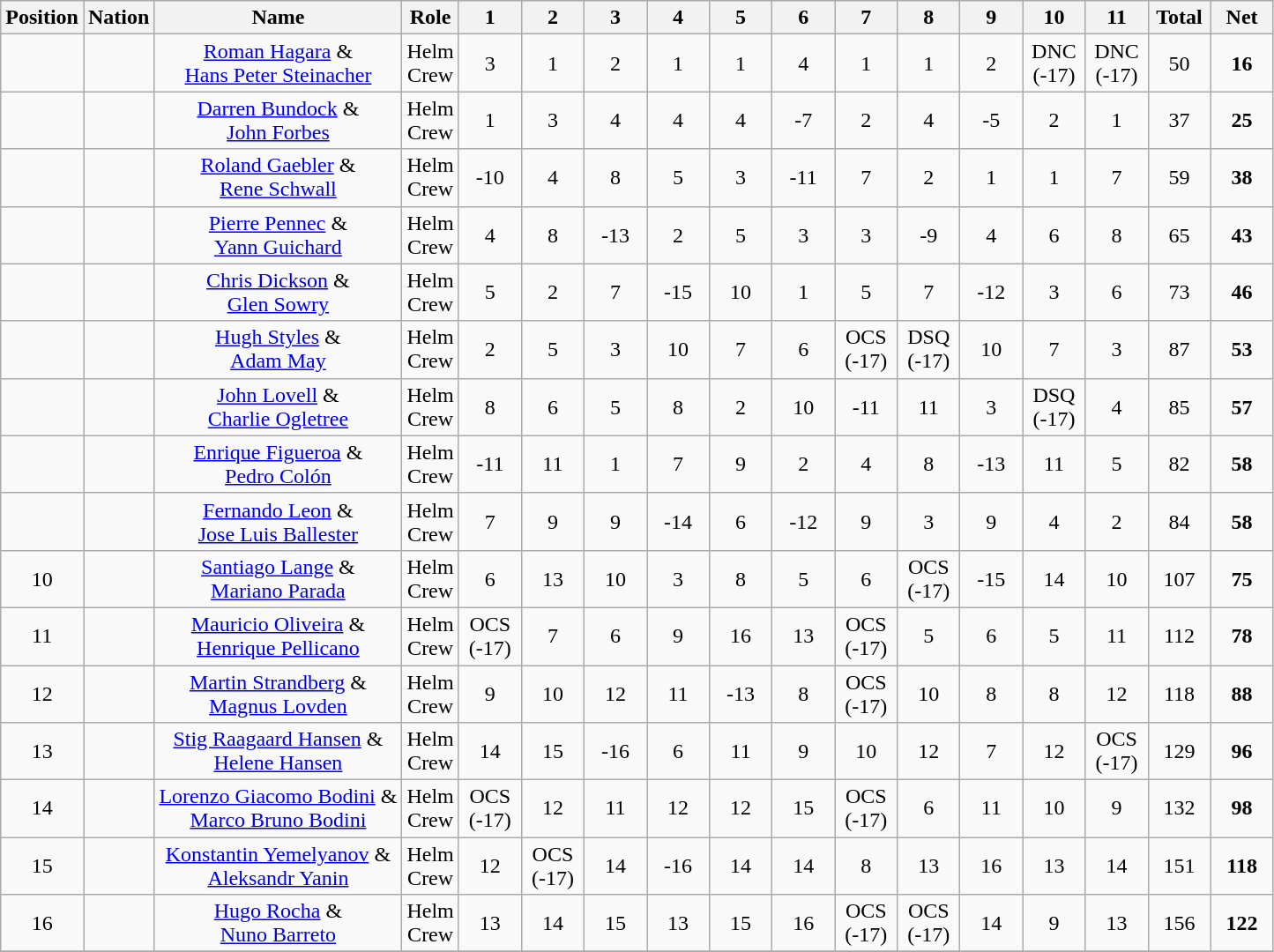<table class="sortable wikitable" style="text-align:center;">
<tr>
<th>Position</th>
<th>Nation</th>
<th>Name</th>
<th>Role</th>
<th width=40>1</th>
<th width=40>2</th>
<th width=40>3</th>
<th width=40>4</th>
<th width=40>5</th>
<th width=40>6</th>
<th width=40>7</th>
<th width=40>8</th>
<th width=40>9</th>
<th width=40>10</th>
<th width=40>11</th>
<th width=40>Total</th>
<th width=40>Net</th>
</tr>
<tr>
<td></td>
<td align=left></td>
<td><a href='#'>Roman Hagara</a> & <br> <a href='#'>Hans Peter Steinacher</a></td>
<td>Helm <br> Crew</td>
<td>3</td>
<td>1</td>
<td>2</td>
<td>1</td>
<td>1</td>
<td>4</td>
<td>1</td>
<td>1</td>
<td>2</td>
<td>DNC (-17)</td>
<td>DNC (-17)</td>
<td>50</td>
<td><strong>16</strong></td>
</tr>
<tr>
<td></td>
<td align=left></td>
<td><a href='#'>Darren Bundock</a> & <br> <a href='#'>John Forbes</a></td>
<td>Helm <br> Crew</td>
<td>1</td>
<td>3</td>
<td>4</td>
<td>4</td>
<td>4</td>
<td>-7</td>
<td>2</td>
<td>4</td>
<td>-5</td>
<td>2</td>
<td>1</td>
<td>37</td>
<td><strong>25</strong></td>
</tr>
<tr>
<td></td>
<td align=left></td>
<td><a href='#'>Roland Gaebler</a> & <br> <a href='#'>Rene Schwall</a></td>
<td>Helm <br> Crew</td>
<td>-10</td>
<td>4</td>
<td>8</td>
<td>5</td>
<td>3</td>
<td>-11</td>
<td>7</td>
<td>2</td>
<td>1</td>
<td>1</td>
<td>7</td>
<td>59</td>
<td><strong>38</strong></td>
</tr>
<tr>
<td></td>
<td align=left></td>
<td><a href='#'>Pierre Pennec</a> & <br> <a href='#'>Yann Guichard</a></td>
<td>Helm <br> Crew</td>
<td>4</td>
<td>8</td>
<td>-13</td>
<td>2</td>
<td>5</td>
<td>3</td>
<td>3</td>
<td>-9</td>
<td>4</td>
<td>6</td>
<td>8</td>
<td>65</td>
<td><strong>43</strong></td>
</tr>
<tr>
<td></td>
<td align=left></td>
<td><a href='#'>Chris Dickson</a> & <br> <a href='#'>Glen Sowry</a></td>
<td>Helm <br> Crew</td>
<td>5</td>
<td>2</td>
<td>7</td>
<td>-15</td>
<td>10</td>
<td>1</td>
<td>5</td>
<td>7</td>
<td>-12</td>
<td>3</td>
<td>6</td>
<td>73</td>
<td><strong>46</strong></td>
</tr>
<tr>
<td></td>
<td align=left></td>
<td><a href='#'>Hugh Styles</a> & <br> <a href='#'>Adam May</a></td>
<td>Helm <br> Crew</td>
<td>2</td>
<td>5</td>
<td>3</td>
<td>10</td>
<td>7</td>
<td>6</td>
<td>OCS (-17)</td>
<td>DSQ (-17)</td>
<td>10</td>
<td>7</td>
<td>3</td>
<td>87</td>
<td><strong>53</strong></td>
</tr>
<tr>
<td></td>
<td align=left></td>
<td><a href='#'>John Lovell</a> & <br> <a href='#'>Charlie Ogletree</a></td>
<td>Helm <br> Crew</td>
<td>8</td>
<td>6</td>
<td>5</td>
<td>8</td>
<td>2</td>
<td>10</td>
<td>-11</td>
<td>11</td>
<td>3</td>
<td>DSQ (-17)</td>
<td>4</td>
<td>85</td>
<td><strong>57</strong></td>
</tr>
<tr>
<td></td>
<td align=left></td>
<td><a href='#'>Enrique Figueroa</a> & <br> <a href='#'>Pedro Colón</a></td>
<td>Helm <br> Crew</td>
<td>-11</td>
<td>11</td>
<td>1</td>
<td>7</td>
<td>9</td>
<td>2</td>
<td>4</td>
<td>8</td>
<td>-13</td>
<td>11</td>
<td>5</td>
<td>82</td>
<td><strong>58</strong></td>
</tr>
<tr>
<td></td>
<td align=left></td>
<td><a href='#'>Fernando Leon</a> & <br> <a href='#'>Jose Luis Ballester</a></td>
<td>Helm <br> Crew</td>
<td>7</td>
<td>9</td>
<td>9</td>
<td>-14</td>
<td>6</td>
<td>-12</td>
<td>9</td>
<td>3</td>
<td>9</td>
<td>4</td>
<td>2</td>
<td>84</td>
<td><strong>58</strong></td>
</tr>
<tr>
<td>10</td>
<td align=left></td>
<td><a href='#'>Santiago Lange</a> & <br> <a href='#'>Mariano Parada</a></td>
<td>Helm <br> Crew</td>
<td>6</td>
<td>13</td>
<td>10</td>
<td>3</td>
<td>8</td>
<td>5</td>
<td>6</td>
<td>OCS (-17)</td>
<td>-15</td>
<td>14</td>
<td>10</td>
<td>107</td>
<td><strong>75</strong></td>
</tr>
<tr>
<td>11</td>
<td align=left></td>
<td><a href='#'>Mauricio Oliveira</a> & <br> <a href='#'>Henrique Pellicano</a></td>
<td>Helm <br> Crew</td>
<td>OCS (-17)</td>
<td>7</td>
<td>6</td>
<td>9</td>
<td>16</td>
<td>13</td>
<td>OCS (-17)</td>
<td>5</td>
<td>6</td>
<td>5</td>
<td>11</td>
<td>112</td>
<td><strong>78</strong></td>
</tr>
<tr>
<td>12</td>
<td align=left></td>
<td><a href='#'>Martin Strandberg</a> & <br> <a href='#'>Magnus Lovden</a></td>
<td>Helm <br> Crew</td>
<td>9</td>
<td>10</td>
<td>12</td>
<td>11</td>
<td>-13</td>
<td>8</td>
<td>OCS (-17)</td>
<td>10</td>
<td>8</td>
<td>8</td>
<td>12</td>
<td>118</td>
<td><strong>88</strong></td>
</tr>
<tr>
<td>13</td>
<td align=left></td>
<td><a href='#'>Stig Raagaard Hansen</a> & <br> <a href='#'>Helene Hansen</a></td>
<td>Helm <br> Crew</td>
<td>14</td>
<td>15</td>
<td>-16</td>
<td>6</td>
<td>11</td>
<td>9</td>
<td>10</td>
<td>12</td>
<td>7</td>
<td>12</td>
<td>OCS (-17)</td>
<td>129</td>
<td><strong>96</strong></td>
</tr>
<tr>
<td>14</td>
<td align=left></td>
<td><a href='#'>Lorenzo Giacomo Bodini</a> & <br> <a href='#'>Marco Bruno Bodini</a></td>
<td>Helm <br> Crew</td>
<td>OCS (-17)</td>
<td>12</td>
<td>11</td>
<td>12</td>
<td>12</td>
<td>15</td>
<td>OCS (-17)</td>
<td>6</td>
<td>11</td>
<td>10</td>
<td>9</td>
<td>132</td>
<td><strong>98</strong></td>
</tr>
<tr>
<td>15</td>
<td align=left></td>
<td><a href='#'>Konstantin Yemelyanov</a> & <br> <a href='#'>Aleksandr Yanin</a></td>
<td>Helm <br> Crew</td>
<td>12</td>
<td>OCS (-17)</td>
<td>14</td>
<td>-16</td>
<td>14</td>
<td>14</td>
<td>8</td>
<td>13</td>
<td>16</td>
<td>13</td>
<td>14</td>
<td>151</td>
<td><strong>118</strong></td>
</tr>
<tr>
<td>16</td>
<td align=left></td>
<td><a href='#'>Hugo Rocha</a> & <br> <a href='#'>Nuno Barreto</a></td>
<td>Helm <br> Crew</td>
<td>13</td>
<td>14</td>
<td>15</td>
<td>13</td>
<td>15</td>
<td>16</td>
<td>OCS (-17)</td>
<td>OCS (-17)</td>
<td>14</td>
<td>9</td>
<td>13</td>
<td>156</td>
<td><strong>122</strong></td>
</tr>
<tr>
</tr>
</table>
